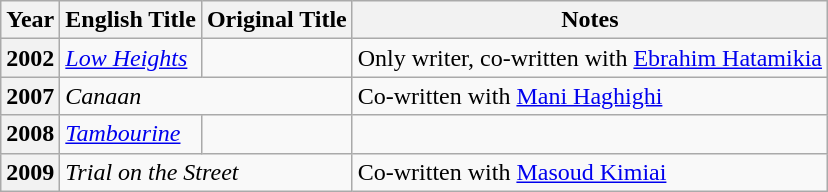<table class="wikitable">
<tr>
<th>Year</th>
<th>English Title</th>
<th>Original Title</th>
<th>Notes</th>
</tr>
<tr>
<th>2002</th>
<td><em><a href='#'>Low Heights</a></em></td>
<td></td>
<td>Only writer, co-written with <a href='#'>Ebrahim Hatamikia</a></td>
</tr>
<tr>
<th>2007</th>
<td colspan="2"><em>Canaan</em></td>
<td>Co-written with <a href='#'>Mani Haghighi</a></td>
</tr>
<tr>
<th>2008</th>
<td><em><a href='#'>Tambourine</a></em></td>
<td></td>
<td></td>
</tr>
<tr>
<th>2009</th>
<td colspan="2"><em>Trial on the Street</em></td>
<td>Co-written with <a href='#'>Masoud Kimiai</a></td>
</tr>
</table>
